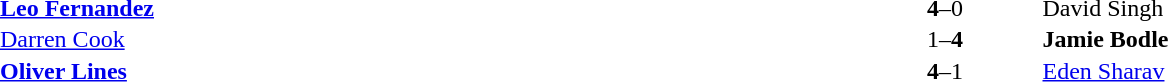<table width="100%" cellspacing="1">
<tr>
<th width=45%></th>
<th width=10%></th>
<th width=45%></th>
</tr>
<tr>
<td> <strong><a href='#'>Leo Fernandez</a></strong></td>
<td align="center"><strong>4</strong>–0</td>
<td> David Singh</td>
</tr>
<tr>
<td> <a href='#'>Darren Cook</a></td>
<td align="center">1–<strong>4</strong></td>
<td> <strong>Jamie Bodle</strong></td>
</tr>
<tr>
<td> <strong><a href='#'>Oliver Lines</a></strong></td>
<td align="center"><strong>4</strong>–1</td>
<td> <a href='#'>Eden Sharav</a></td>
</tr>
</table>
